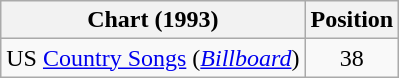<table class="wikitable sortable">
<tr>
<th scope="col">Chart (1993)</th>
<th scope="col">Position</th>
</tr>
<tr>
<td>US <a href='#'>Country Songs</a> (<em><a href='#'>Billboard</a></em>)</td>
<td align="center">38</td>
</tr>
</table>
